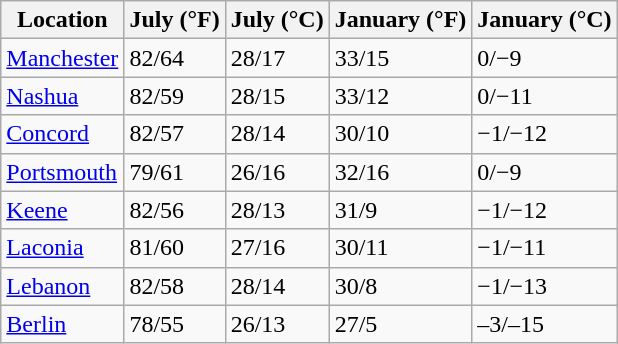<table class="wikitable sortable" style="margin:auto;">
<tr>
<th>Location</th>
<th>July (°F)</th>
<th>July (°C)</th>
<th>January (°F)</th>
<th>January (°C)</th>
</tr>
<tr>
<td><a href='#'>Manchester</a></td>
<td>82/64</td>
<td>28/17</td>
<td>33/15</td>
<td>0/−9</td>
</tr>
<tr>
<td><a href='#'>Nashua</a></td>
<td>82/59</td>
<td>28/15</td>
<td>33/12</td>
<td>0/−11</td>
</tr>
<tr>
<td><a href='#'>Concord</a></td>
<td>82/57</td>
<td>28/14</td>
<td>30/10</td>
<td>−1/−12</td>
</tr>
<tr>
<td><a href='#'>Portsmouth</a></td>
<td>79/61</td>
<td>26/16</td>
<td>32/16</td>
<td>0/−9</td>
</tr>
<tr>
<td><a href='#'>Keene</a></td>
<td>82/56</td>
<td>28/13</td>
<td>31/9</td>
<td>−1/−12</td>
</tr>
<tr>
<td><a href='#'>Laconia</a></td>
<td>81/60</td>
<td>27/16</td>
<td>30/11</td>
<td>−1/−11</td>
</tr>
<tr>
<td><a href='#'>Lebanon</a></td>
<td>82/58</td>
<td>28/14</td>
<td>30/8</td>
<td>−1/−13</td>
</tr>
<tr>
<td><a href='#'>Berlin</a></td>
<td>78/55</td>
<td>26/13</td>
<td>27/5</td>
<td>–3/–15</td>
</tr>
</table>
